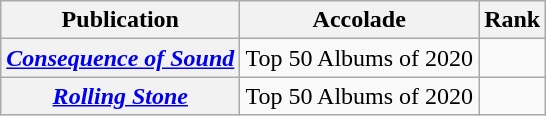<table class="wikitable sortable plainrowheaders">
<tr>
<th scope="col">Publication</th>
<th scope="col">Accolade</th>
<th scope="col">Rank</th>
</tr>
<tr>
<th scope="row"><em><a href='#'>Consequence of Sound</a></em></th>
<td>Top 50 Albums of 2020</td>
<td></td>
</tr>
<tr>
<th scope="row"><em><a href='#'>Rolling Stone</a></em></th>
<td>Top 50 Albums of 2020</td>
<td></td>
</tr>
</table>
